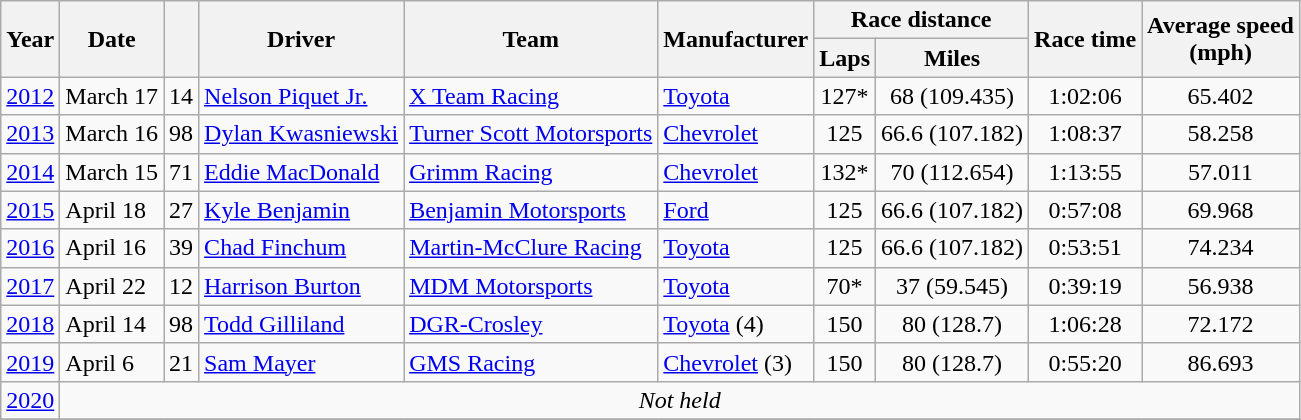<table class="wikitable">
<tr>
<th rowspan="2">Year</th>
<th rowspan="2">Date</th>
<th rowspan="2"></th>
<th rowspan="2">Driver</th>
<th rowspan="2">Team</th>
<th rowspan="2">Manufacturer</th>
<th colspan="2">Race distance</th>
<th rowspan="2">Race time</th>
<th rowspan="2">Average speed<br>(mph)</th>
</tr>
<tr>
<th>Laps</th>
<th>Miles</th>
</tr>
<tr>
<td><a href='#'>2012</a></td>
<td>March 17</td>
<td align="center">14</td>
<td><a href='#'>Nelson Piquet Jr.</a></td>
<td><a href='#'>X Team Racing</a></td>
<td><a href='#'>Toyota</a></td>
<td align="center">127*</td>
<td align="center">68 (109.435)</td>
<td align="center">1:02:06</td>
<td align="center">65.402</td>
</tr>
<tr>
<td><a href='#'>2013</a></td>
<td>March 16</td>
<td align="center">98</td>
<td><a href='#'>Dylan Kwasniewski</a></td>
<td><a href='#'>Turner Scott Motorsports</a></td>
<td><a href='#'>Chevrolet</a></td>
<td align="center">125</td>
<td align="center">66.6 (107.182)</td>
<td align="center">1:08:37</td>
<td align="center">58.258</td>
</tr>
<tr>
<td><a href='#'>2014</a></td>
<td>March 15</td>
<td align="center">71</td>
<td><a href='#'>Eddie MacDonald</a></td>
<td><a href='#'>Grimm Racing</a></td>
<td><a href='#'>Chevrolet</a></td>
<td align="center">132*</td>
<td align="center">70 (112.654)</td>
<td align="center">1:13:55</td>
<td align="center">57.011</td>
</tr>
<tr>
<td><a href='#'>2015</a></td>
<td>April 18</td>
<td align="center">27</td>
<td><a href='#'>Kyle Benjamin</a></td>
<td><a href='#'>Benjamin Motorsports</a></td>
<td><a href='#'>Ford</a></td>
<td align="center">125</td>
<td align="center">66.6 (107.182)</td>
<td align="center">0:57:08</td>
<td align="center">69.968</td>
</tr>
<tr>
<td><a href='#'>2016</a></td>
<td>April 16</td>
<td align="center">39</td>
<td><a href='#'>Chad Finchum</a></td>
<td><a href='#'>Martin-McClure Racing</a></td>
<td><a href='#'>Toyota</a></td>
<td align="center">125</td>
<td align="center">66.6 (107.182)</td>
<td align="center">0:53:51</td>
<td align="center">74.234</td>
</tr>
<tr>
<td><a href='#'>2017</a></td>
<td>April 22</td>
<td align="center">12</td>
<td><a href='#'>Harrison Burton</a></td>
<td><a href='#'>MDM Motorsports</a></td>
<td><a href='#'>Toyota</a></td>
<td align="center">70*</td>
<td align="center">37 (59.545)</td>
<td align="center">0:39:19</td>
<td align="center">56.938</td>
</tr>
<tr>
<td><a href='#'>2018</a></td>
<td>April 14</td>
<td align="center">98</td>
<td><a href='#'>Todd Gilliland</a></td>
<td><a href='#'>DGR-Crosley</a></td>
<td><a href='#'>Toyota</a> (4)</td>
<td align="center">150</td>
<td align="center">80 (128.7)</td>
<td align="center">1:06:28</td>
<td align="center">72.172</td>
</tr>
<tr>
<td><a href='#'>2019</a></td>
<td>April 6</td>
<td align="center">21</td>
<td><a href='#'>Sam Mayer</a></td>
<td><a href='#'>GMS Racing</a></td>
<td><a href='#'>Chevrolet</a> (3)</td>
<td align="center">150</td>
<td align="center">80 (128.7)</td>
<td align="center">0:55:20</td>
<td align="center">86.693</td>
</tr>
<tr>
<td><a href='#'>2020</a></td>
<td colspan=9 align=center><em>Not held</em></td>
</tr>
<tr>
</tr>
</table>
